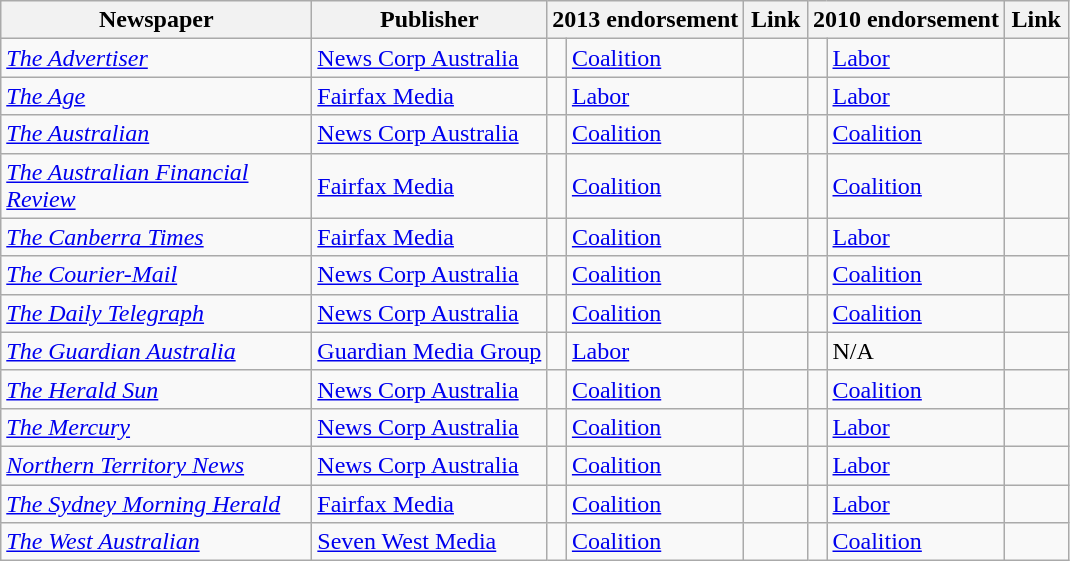<table class="wikitable sortable">
<tr>
<th style="width:200px;">Newspaper</th>
<th>Publisher</th>
<th colspan=2>2013 endorsement</th>
<th style="width:35px;">Link</th>
<th colspan=2>2010 endorsement</th>
<th style="width:35px;">Link</th>
</tr>
<tr>
<td><em><a href='#'>The Advertiser</a></em></td>
<td><a href='#'>News Corp Australia</a></td>
<td></td>
<td><a href='#'>Coalition</a></td>
<td></td>
<td></td>
<td><a href='#'>Labor</a></td>
<td></td>
</tr>
<tr>
<td><em><a href='#'>The Age</a></em></td>
<td><a href='#'>Fairfax Media</a></td>
<td></td>
<td><a href='#'>Labor</a></td>
<td></td>
<td></td>
<td><a href='#'>Labor</a></td>
<td></td>
</tr>
<tr>
<td><em><a href='#'>The Australian</a></em></td>
<td><a href='#'>News Corp Australia</a></td>
<td></td>
<td><a href='#'>Coalition</a></td>
<td></td>
<td></td>
<td><a href='#'>Coalition</a></td>
<td></td>
</tr>
<tr>
<td><em><a href='#'>The Australian Financial Review</a></em></td>
<td><a href='#'>Fairfax Media</a></td>
<td></td>
<td><a href='#'>Coalition</a></td>
<td></td>
<td></td>
<td><a href='#'>Coalition</a></td>
<td></td>
</tr>
<tr>
<td><em><a href='#'>The Canberra Times</a></em></td>
<td><a href='#'>Fairfax Media</a></td>
<td></td>
<td><a href='#'>Coalition</a></td>
<td></td>
<td></td>
<td><a href='#'>Labor</a></td>
<td></td>
</tr>
<tr>
<td><em><a href='#'>The Courier-Mail</a></em></td>
<td><a href='#'>News Corp Australia</a></td>
<td></td>
<td><a href='#'>Coalition</a></td>
<td></td>
<td></td>
<td><a href='#'>Coalition</a></td>
<td></td>
</tr>
<tr>
<td><em><a href='#'>The Daily Telegraph</a></em></td>
<td><a href='#'>News Corp Australia</a></td>
<td></td>
<td><a href='#'>Coalition</a></td>
<td></td>
<td></td>
<td><a href='#'>Coalition</a></td>
<td></td>
</tr>
<tr>
<td><em><a href='#'>The Guardian Australia</a></em></td>
<td><a href='#'>Guardian Media Group</a></td>
<td></td>
<td><a href='#'>Labor</a></td>
<td></td>
<td></td>
<td>N/A</td>
<td></td>
</tr>
<tr>
<td><em><a href='#'>The Herald Sun</a></em></td>
<td><a href='#'>News Corp Australia</a></td>
<td></td>
<td><a href='#'>Coalition</a></td>
<td></td>
<td></td>
<td><a href='#'>Coalition</a></td>
<td></td>
</tr>
<tr>
<td><em><a href='#'>The Mercury</a></em></td>
<td><a href='#'>News Corp Australia</a></td>
<td></td>
<td><a href='#'>Coalition</a></td>
<td></td>
<td></td>
<td><a href='#'>Labor</a></td>
<td></td>
</tr>
<tr>
<td><em><a href='#'>Northern Territory News</a></em></td>
<td><a href='#'>News Corp Australia</a></td>
<td></td>
<td><a href='#'>Coalition</a></td>
<td></td>
<td></td>
<td><a href='#'>Labor</a></td>
<td></td>
</tr>
<tr>
<td><em><a href='#'>The Sydney Morning Herald</a></em></td>
<td><a href='#'>Fairfax Media</a></td>
<td></td>
<td><a href='#'>Coalition</a></td>
<td></td>
<td></td>
<td><a href='#'>Labor</a></td>
<td></td>
</tr>
<tr>
<td><em><a href='#'>The West Australian</a></em></td>
<td><a href='#'>Seven West Media</a></td>
<td></td>
<td><a href='#'>Coalition</a></td>
<td></td>
<td></td>
<td><a href='#'>Coalition</a></td>
<td></td>
</tr>
</table>
